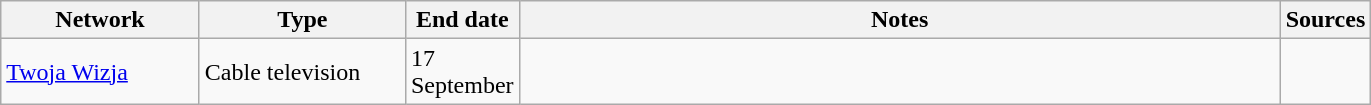<table class="wikitable">
<tr>
<th style="text-align:center; width:125px">Network</th>
<th style="text-align:center; width:130px">Type</th>
<th style="text-align:center; width:60px">End date</th>
<th style="text-align:center; width:500px">Notes</th>
<th style="text-align:center; width:30px">Sources</th>
</tr>
<tr>
<td><a href='#'>Twoja Wizja</a></td>
<td>Cable television</td>
<td>17 September</td>
<td></td>
<td></td>
</tr>
</table>
